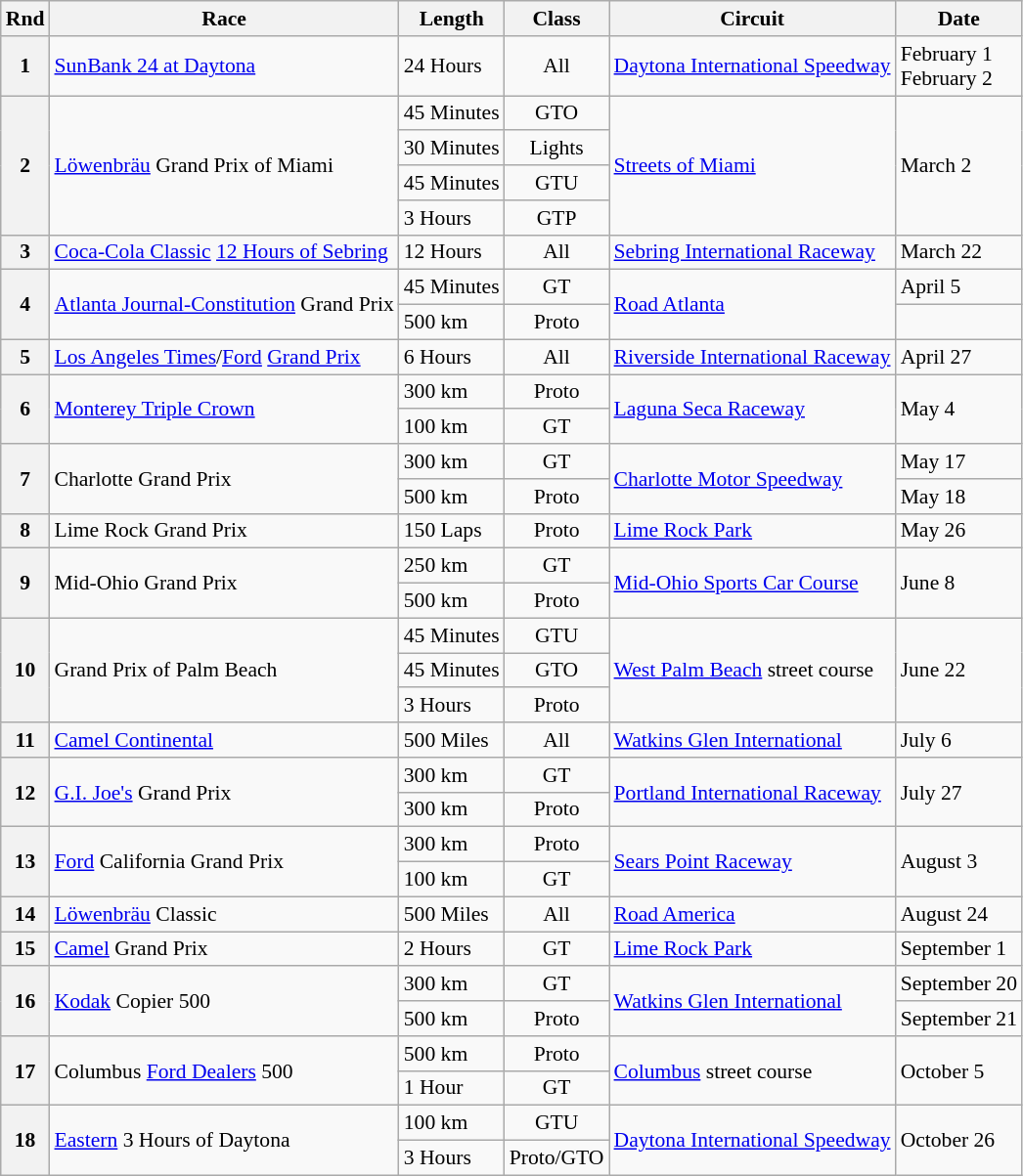<table class="wikitable" style="font-size: 90%;">
<tr>
<th>Rnd</th>
<th>Race</th>
<th>Length</th>
<th>Class</th>
<th>Circuit</th>
<th>Date</th>
</tr>
<tr>
<th>1</th>
<td><a href='#'>SunBank 24 at Daytona</a></td>
<td>24 Hours</td>
<td align="center">All</td>
<td><a href='#'>Daytona International Speedway</a></td>
<td>February 1<br>February 2</td>
</tr>
<tr>
<th rowspan=4>2</th>
<td rowspan=4><a href='#'>Löwenbräu</a> Grand Prix of Miami</td>
<td>45 Minutes</td>
<td align="center">GTO</td>
<td rowspan=4><a href='#'>Streets of Miami</a></td>
<td rowspan=4>March 2</td>
</tr>
<tr>
<td>30 Minutes</td>
<td align="center">Lights</td>
</tr>
<tr>
<td>45 Minutes</td>
<td align="center">GTU</td>
</tr>
<tr>
<td>3 Hours</td>
<td align="center">GTP</td>
</tr>
<tr>
<th>3</th>
<td><a href='#'>Coca-Cola Classic</a> <a href='#'>12 Hours of Sebring</a></td>
<td>12 Hours</td>
<td align="center">All</td>
<td><a href='#'>Sebring International Raceway</a></td>
<td>March 22</td>
</tr>
<tr>
<th rowspan=2>4</th>
<td rowspan=2><a href='#'>Atlanta Journal-Constitution</a> Grand Prix</td>
<td>45 Minutes</td>
<td align="center">GT</td>
<td rowspan=2><a href='#'>Road Atlanta</a></td>
<td>April 5</td>
</tr>
<tr>
<td>500 km</td>
<td align="center">Proto</td>
</tr>
<tr>
<th>5</th>
<td><a href='#'>Los Angeles Times</a>/<a href='#'>Ford</a> <a href='#'>Grand Prix</a></td>
<td>6 Hours</td>
<td align="center">All</td>
<td><a href='#'>Riverside International Raceway</a></td>
<td>April 27</td>
</tr>
<tr>
<th rowspan=2>6</th>
<td rowspan=2><a href='#'>Monterey Triple Crown</a></td>
<td>300 km</td>
<td align="center">Proto</td>
<td rowspan=2><a href='#'>Laguna Seca Raceway</a></td>
<td rowspan=2>May 4</td>
</tr>
<tr>
<td>100 km</td>
<td align="center">GT</td>
</tr>
<tr>
<th rowspan=2>7</th>
<td rowspan=2>Charlotte Grand Prix</td>
<td>300 km</td>
<td align="center">GT</td>
<td rowspan=2><a href='#'>Charlotte Motor Speedway</a></td>
<td>May 17</td>
</tr>
<tr>
<td>500 km</td>
<td align="center">Proto</td>
<td>May 18</td>
</tr>
<tr>
<th>8</th>
<td>Lime Rock Grand Prix</td>
<td>150 Laps</td>
<td align="center">Proto</td>
<td><a href='#'>Lime Rock Park</a></td>
<td>May 26</td>
</tr>
<tr>
<th rowspan=2>9</th>
<td rowspan=2>Mid-Ohio Grand Prix</td>
<td>250 km</td>
<td align="center">GT</td>
<td rowspan=2><a href='#'>Mid-Ohio Sports Car Course</a></td>
<td rowspan=2>June 8</td>
</tr>
<tr>
<td>500 km</td>
<td align="center">Proto</td>
</tr>
<tr>
<th rowspan=3>10</th>
<td rowspan=3>Grand Prix of Palm Beach</td>
<td>45 Minutes</td>
<td align="center">GTU</td>
<td rowspan=3><a href='#'>West Palm Beach</a> street course</td>
<td rowspan=3>June 22</td>
</tr>
<tr>
<td>45 Minutes</td>
<td align="center">GTO</td>
</tr>
<tr>
<td>3 Hours</td>
<td align="center">Proto</td>
</tr>
<tr>
<th>11</th>
<td><a href='#'>Camel Continental</a></td>
<td>500 Miles</td>
<td align="center">All</td>
<td><a href='#'>Watkins Glen International</a></td>
<td>July 6</td>
</tr>
<tr>
<th rowspan=2>12</th>
<td rowspan=2><a href='#'>G.I. Joe's</a> Grand Prix</td>
<td>300 km</td>
<td align="center">GT</td>
<td rowspan=2><a href='#'>Portland International Raceway</a></td>
<td rowspan=2>July 27</td>
</tr>
<tr>
<td>300 km</td>
<td align="center">Proto</td>
</tr>
<tr>
<th rowspan=2>13</th>
<td rowspan=2><a href='#'>Ford</a> California Grand Prix</td>
<td>300 km</td>
<td align="center">Proto</td>
<td rowspan=2><a href='#'>Sears Point Raceway</a></td>
<td rowspan=2>August 3</td>
</tr>
<tr>
<td>100 km</td>
<td align="center">GT</td>
</tr>
<tr>
<th>14</th>
<td><a href='#'>Löwenbräu</a> Classic</td>
<td>500 Miles</td>
<td align="center">All</td>
<td><a href='#'>Road America</a></td>
<td>August 24</td>
</tr>
<tr>
<th>15</th>
<td><a href='#'>Camel</a> Grand Prix</td>
<td>2 Hours</td>
<td align="center">GT</td>
<td><a href='#'>Lime Rock Park</a></td>
<td>September 1</td>
</tr>
<tr>
<th rowspan=2>16</th>
<td rowspan=2><a href='#'>Kodak</a> Copier 500</td>
<td>300 km</td>
<td align="center">GT</td>
<td rowspan=2><a href='#'>Watkins Glen International</a></td>
<td>September 20</td>
</tr>
<tr>
<td>500 km</td>
<td align="center">Proto</td>
<td>September 21</td>
</tr>
<tr>
<th rowspan=2>17</th>
<td rowspan=2>Columbus <a href='#'>Ford Dealers</a> 500</td>
<td>500 km</td>
<td align="center">Proto</td>
<td rowspan=2><a href='#'>Columbus</a> street course</td>
<td rowspan=2>October 5</td>
</tr>
<tr>
<td>1 Hour</td>
<td align="center">GT</td>
</tr>
<tr>
<th rowspan=2>18</th>
<td rowspan=2><a href='#'>Eastern</a> 3 Hours of Daytona</td>
<td>100 km</td>
<td align="center">GTU</td>
<td rowspan=2><a href='#'>Daytona International Speedway</a></td>
<td rowspan=2>October 26</td>
</tr>
<tr>
<td>3 Hours</td>
<td align="center">Proto/GTO</td>
</tr>
</table>
